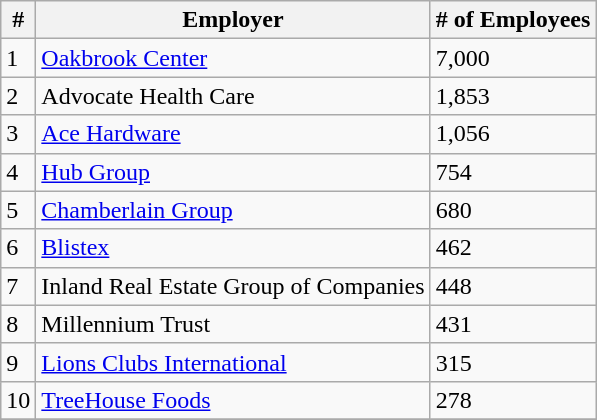<table class="wikitable">
<tr>
<th>#</th>
<th>Employer</th>
<th># of Employees</th>
</tr>
<tr>
<td>1</td>
<td><a href='#'>Oakbrook Center</a></td>
<td>7,000</td>
</tr>
<tr>
<td>2</td>
<td>Advocate Health Care</td>
<td>1,853</td>
</tr>
<tr>
<td>3</td>
<td><a href='#'>Ace Hardware</a></td>
<td>1,056</td>
</tr>
<tr>
<td>4</td>
<td><a href='#'>Hub Group</a></td>
<td>754</td>
</tr>
<tr>
<td>5</td>
<td><a href='#'>Chamberlain Group</a></td>
<td>680</td>
</tr>
<tr>
<td>6</td>
<td><a href='#'>Blistex</a></td>
<td>462</td>
</tr>
<tr>
<td>7</td>
<td>Inland Real Estate Group of Companies</td>
<td>448</td>
</tr>
<tr>
<td>8</td>
<td>Millennium Trust</td>
<td>431</td>
</tr>
<tr>
<td>9</td>
<td><a href='#'>Lions Clubs International</a></td>
<td>315</td>
</tr>
<tr>
<td>10</td>
<td><a href='#'>TreeHouse Foods</a></td>
<td>278</td>
</tr>
<tr>
</tr>
</table>
